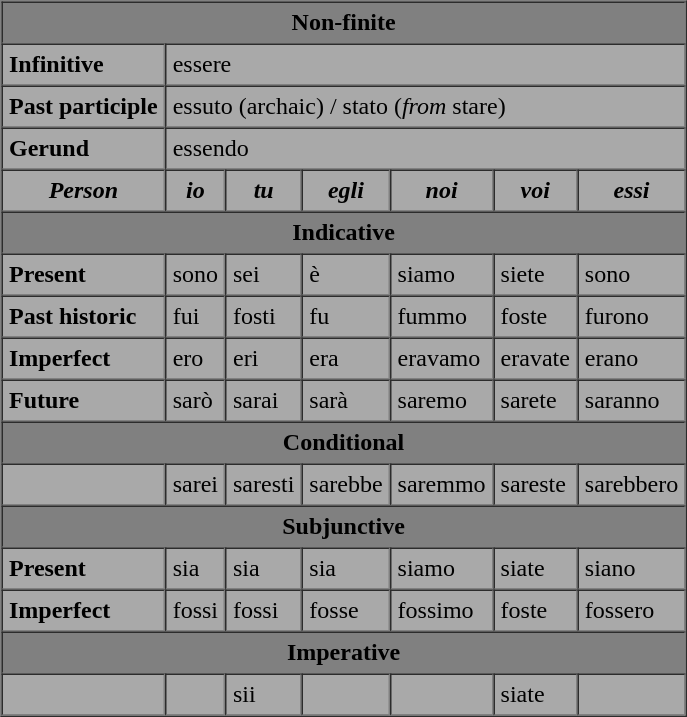<table border="1" cellpadding="4" cellspacing="0" style="background-color: darkgray;" style="font-size: 90%">
<tr>
<th bgcolor="gray" colspan="7">Non-finite</th>
</tr>
<tr>
<td><strong>Infinitive</strong></td>
<td colspan="6">essere</td>
</tr>
<tr>
<td><strong>Past participle</strong></td>
<td colspan="6">essuto (archaic) / stato (<em>from</em> stare)</td>
</tr>
<tr>
<td><strong>Gerund</strong></td>
<td colspan="6">essendo</td>
</tr>
<tr>
<th><em>Person</em></th>
<th><em>io</em></th>
<th><em>tu</em></th>
<th><em>egli</em></th>
<th><em>noi</em></th>
<th><em>voi</em></th>
<th><em>essi</em></th>
</tr>
<tr>
<th bgcolor="gray" colspan="7">Indicative</th>
</tr>
<tr>
<td><strong>Present</strong></td>
<td>sono</td>
<td>sei</td>
<td>è</td>
<td>siamo</td>
<td>siete</td>
<td>sono</td>
</tr>
<tr>
<td><strong>Past historic</strong></td>
<td>fui</td>
<td>fosti</td>
<td>fu</td>
<td>fummo</td>
<td>foste</td>
<td>furono</td>
</tr>
<tr>
<td><strong>Imperfect</strong></td>
<td>ero</td>
<td>eri</td>
<td>era</td>
<td>eravamo</td>
<td>eravate</td>
<td>erano</td>
</tr>
<tr>
<td><strong>Future</strong></td>
<td>sarò</td>
<td>sarai</td>
<td>sarà</td>
<td>saremo</td>
<td>sarete</td>
<td>saranno</td>
</tr>
<tr>
<th bgcolor="gray" colspan="7">Conditional</th>
</tr>
<tr>
<td> </td>
<td>sarei</td>
<td>saresti</td>
<td>sarebbe</td>
<td>saremmo</td>
<td>sareste</td>
<td>sarebbero</td>
</tr>
<tr>
<th bgcolor="gray" colspan="7">Subjunctive</th>
</tr>
<tr>
<td><strong>Present</strong></td>
<td>sia</td>
<td>sia</td>
<td>sia</td>
<td>siamo</td>
<td>siate</td>
<td>siano</td>
</tr>
<tr>
<td><strong>Imperfect</strong></td>
<td>fossi</td>
<td>fossi</td>
<td>fosse</td>
<td>fossimo</td>
<td>foste</td>
<td>fossero</td>
</tr>
<tr>
<th bgcolor="gray" colspan="7">Imperative</th>
</tr>
<tr>
<td> </td>
<td> </td>
<td>sii</td>
<td> </td>
<td> </td>
<td>siate</td>
<td> </td>
</tr>
</table>
